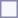<table style="border:1px solid #8888aa; background-color:#f7f8ff; padding:5px; font-size:95%; margin:1em auto;">
</table>
